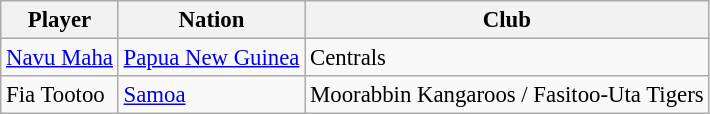<table class="wikitable" style="font-size: 95%;">
<tr>
<th>Player</th>
<th>Nation</th>
<th>Club</th>
</tr>
<tr>
<td><a href='#'>Navu Maha</a></td>
<td> <a href='#'>Papua New Guinea</a></td>
<td>Centrals</td>
</tr>
<tr>
<td>Fia Tootoo</td>
<td> <a href='#'>Samoa</a></td>
<td>Moorabbin Kangaroos / Fasitoo-Uta Tigers</td>
</tr>
</table>
